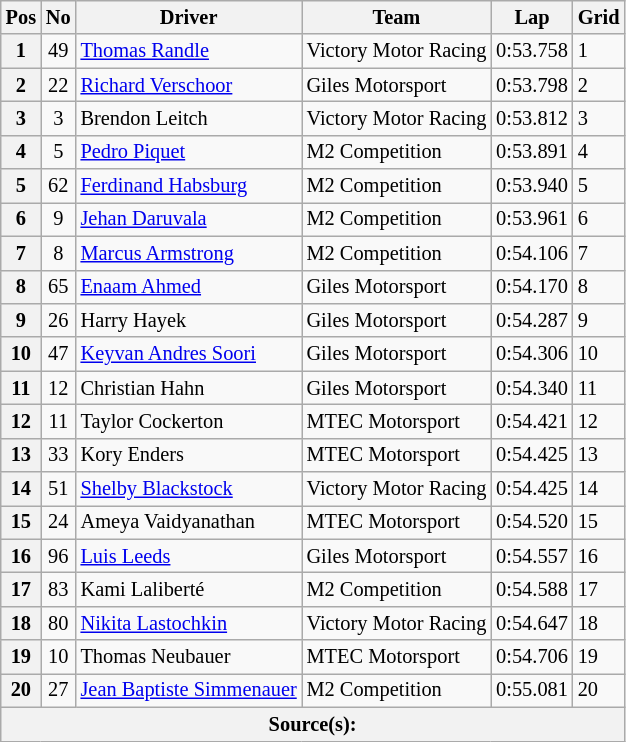<table class="wikitable" style="font-size: 85%">
<tr>
<th>Pos</th>
<th>No</th>
<th>Driver</th>
<th>Team</th>
<th>Lap</th>
<th>Grid</th>
</tr>
<tr>
<th>1</th>
<td style="text-align:center;">49</td>
<td> <a href='#'>Thomas Randle</a></td>
<td>Victory Motor Racing</td>
<td>0:53.758</td>
<td>1</td>
</tr>
<tr>
<th>2</th>
<td style="text-align:center;">22</td>
<td> <a href='#'>Richard Verschoor</a></td>
<td>Giles Motorsport</td>
<td>0:53.798</td>
<td>2</td>
</tr>
<tr>
<th>3</th>
<td style="text-align:center;">3</td>
<td> Brendon Leitch</td>
<td>Victory Motor Racing</td>
<td>0:53.812</td>
<td>3</td>
</tr>
<tr>
<th>4</th>
<td style="text-align:center;">5</td>
<td> <a href='#'>Pedro Piquet</a></td>
<td>M2 Competition</td>
<td>0:53.891</td>
<td>4</td>
</tr>
<tr>
<th>5</th>
<td style="text-align:center;">62</td>
<td> <a href='#'>Ferdinand Habsburg</a></td>
<td>M2 Competition</td>
<td>0:53.940</td>
<td>5</td>
</tr>
<tr>
<th>6</th>
<td style="text-align:center;">9</td>
<td> <a href='#'>Jehan Daruvala</a></td>
<td>M2 Competition</td>
<td>0:53.961</td>
<td>6</td>
</tr>
<tr>
<th>7</th>
<td style="text-align:center;">8</td>
<td> <a href='#'>Marcus Armstrong</a></td>
<td>M2 Competition</td>
<td>0:54.106</td>
<td>7</td>
</tr>
<tr>
<th>8</th>
<td style="text-align:center;">65</td>
<td> <a href='#'>Enaam Ahmed</a></td>
<td>Giles Motorsport</td>
<td>0:54.170</td>
<td>8</td>
</tr>
<tr>
<th>9</th>
<td style="text-align:center;">26</td>
<td> Harry Hayek</td>
<td>Giles Motorsport</td>
<td>0:54.287</td>
<td>9</td>
</tr>
<tr>
<th>10</th>
<td style="text-align:center;">47</td>
<td> <a href='#'>Keyvan Andres Soori</a></td>
<td>Giles Motorsport</td>
<td>0:54.306</td>
<td>10</td>
</tr>
<tr>
<th>11</th>
<td style="text-align:center;">12</td>
<td> Christian Hahn</td>
<td>Giles Motorsport</td>
<td>0:54.340</td>
<td>11</td>
</tr>
<tr>
<th>12</th>
<td style="text-align:center;">11</td>
<td> Taylor Cockerton</td>
<td>MTEC Motorsport</td>
<td>0:54.421</td>
<td>12</td>
</tr>
<tr>
<th>13</th>
<td style="text-align:center;">33</td>
<td> Kory Enders</td>
<td>MTEC Motorsport</td>
<td>0:54.425</td>
<td>13</td>
</tr>
<tr>
<th>14</th>
<td style="text-align:center;">51</td>
<td> <a href='#'>Shelby Blackstock</a></td>
<td>Victory Motor Racing</td>
<td>0:54.425</td>
<td>14</td>
</tr>
<tr>
<th>15</th>
<td style="text-align:center;">24</td>
<td> Ameya Vaidyanathan</td>
<td>MTEC Motorsport</td>
<td>0:54.520</td>
<td>15</td>
</tr>
<tr>
<th>16</th>
<td style="text-align:center;">96</td>
<td> <a href='#'>Luis Leeds</a></td>
<td>Giles Motorsport</td>
<td>0:54.557</td>
<td>16</td>
</tr>
<tr>
<th>17</th>
<td style="text-align:center;">83</td>
<td> Kami Laliberté</td>
<td>M2 Competition</td>
<td>0:54.588</td>
<td>17</td>
</tr>
<tr>
<th>18</th>
<td style="text-align:center;">80</td>
<td> <a href='#'>Nikita Lastochkin</a></td>
<td>Victory Motor Racing</td>
<td>0:54.647</td>
<td>18</td>
</tr>
<tr>
<th>19</th>
<td style="text-align:center;">10</td>
<td> Thomas Neubauer</td>
<td>MTEC Motorsport</td>
<td>0:54.706</td>
<td>19</td>
</tr>
<tr>
<th>20</th>
<td style="text-align:center;">27</td>
<td> <a href='#'>Jean Baptiste Simmenauer</a></td>
<td>M2 Competition</td>
<td>0:55.081</td>
<td>20</td>
</tr>
<tr>
<th colspan="6">Source(s): </th>
</tr>
</table>
